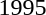<table>
<tr>
<td>1995</td>
<td></td>
<td></td>
<td></td>
</tr>
</table>
